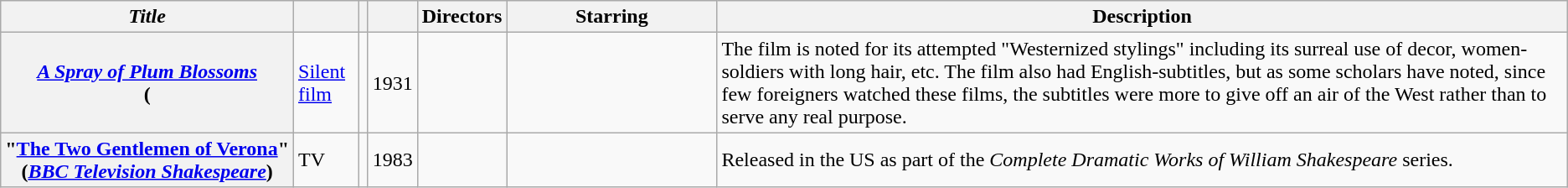<table class="wikitable sortable">
<tr>
<th scope="col"><em>Title</em></th>
<th scope="col"></th>
<th scope="col"></th>
<th scope="col"></th>
<th scope="col" class="unsortable">Directors</th>
<th scope="col" class="unsortable" style="min-width: 10em">Starring</th>
<th scope="col" class="unsortable" style="min-width: 15em">Description</th>
</tr>
<tr>
<th scope="row" style="white-space: nowrap"><em><a href='#'>A Spray of Plum Blossoms</a></em><br>(</th>
<td><a href='#'>Silent film</a></td>
<td></td>
<td>1931</td>
<td></td>
<td></td>
<td>The film is noted for its attempted "Westernized stylings" including its surreal use of decor, women-soldiers with long hair, etc. The film also had English-subtitles, but as some scholars have noted, since few foreigners watched these films, the subtitles were more to give off an air of the West rather than to serve any real purpose.</td>
</tr>
<tr>
<th scope="row" style="white-space: nowrap">"<a href='#'>The Two Gentlemen of Verona</a>"<br>(<em><a href='#'>BBC Television Shakespeare</a></em>)</th>
<td>TV</td>
<td></td>
<td>1983</td>
<td></td>
<td></td>
<td>Released in the US as part of the <em>Complete Dramatic Works of William Shakespeare</em> series.</td>
</tr>
</table>
